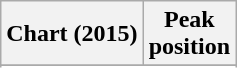<table class="wikitable sortable plainrowheaders" style="text-align:center">
<tr>
<th scope="col">Chart (2015)</th>
<th scope="col">Peak<br> position</th>
</tr>
<tr>
</tr>
<tr>
</tr>
<tr>
</tr>
<tr>
</tr>
<tr>
</tr>
</table>
